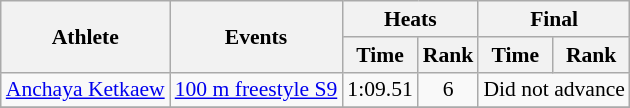<table class=wikitable style="font-size:90%">
<tr>
<th rowspan="2">Athlete</th>
<th rowspan="2">Events</th>
<th colspan="2">Heats</th>
<th colspan="2">Final</th>
</tr>
<tr>
<th>Time</th>
<th>Rank</th>
<th>Time</th>
<th>Rank</th>
</tr>
<tr align=center>
<td align=left><a href='#'>Anchaya Ketkaew</a></td>
<td align=left><a href='#'>100 m freestyle S9</a></td>
<td>1:09.51</td>
<td>6</td>
<td colspan="2">Did not advance</td>
</tr>
<tr align=center>
</tr>
</table>
